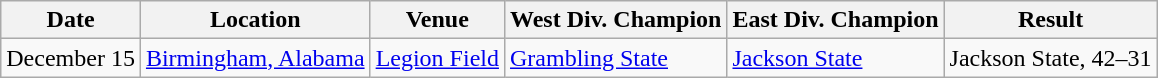<table class="wikitable">
<tr>
<th>Date</th>
<th>Location</th>
<th>Venue</th>
<th>West Div. Champion</th>
<th>East Div. Champion</th>
<th>Result</th>
</tr>
<tr>
<td>December 15</td>
<td><a href='#'>Birmingham, Alabama</a></td>
<td><a href='#'>Legion Field</a></td>
<td><a href='#'>Grambling State</a></td>
<td><a href='#'>Jackson State</a></td>
<td>Jackson State, 42–31</td>
</tr>
</table>
